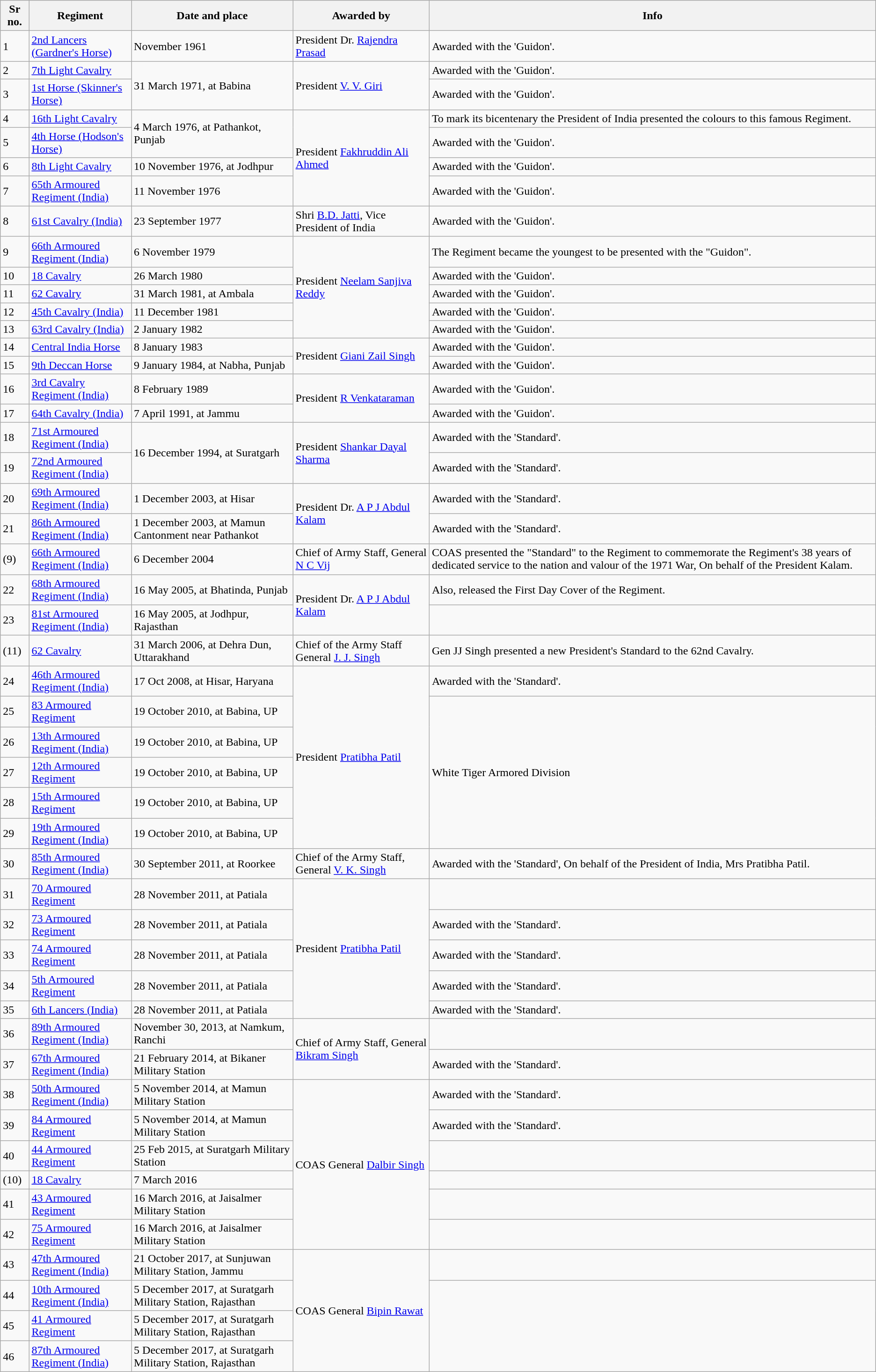<table class=wikitable>
<tr>
<th>Sr no.</th>
<th>Regiment</th>
<th>Date and place</th>
<th>Awarded by</th>
<th>Info</th>
</tr>
<tr>
<td>1</td>
<td><a href='#'>2nd Lancers (Gardner's Horse)</a></td>
<td>November 1961</td>
<td>President Dr. <a href='#'>Rajendra Prasad</a></td>
<td>Awarded with the 'Guidon'.</td>
</tr>
<tr>
<td>2</td>
<td><a href='#'>7th Light Cavalry</a></td>
<td rowspan="2">31 March 1971, at Babina</td>
<td rowspan="2">President <a href='#'>V. V. Giri</a></td>
<td>Awarded with the 'Guidon'.</td>
</tr>
<tr>
<td>3</td>
<td><a href='#'>1st Horse (Skinner's Horse)</a></td>
<td>Awarded with the 'Guidon'.</td>
</tr>
<tr>
<td>4</td>
<td><a href='#'>16th Light Cavalry</a></td>
<td rowspan="2">4 March 1976, at Pathankot, Punjab</td>
<td rowspan="4">President <a href='#'>Fakhruddin Ali Ahmed</a></td>
<td>To mark its bicentenary the President of India presented the colours to this famous Regiment.</td>
</tr>
<tr>
<td>5</td>
<td><a href='#'>4th Horse (Hodson's Horse)</a></td>
<td>Awarded with the 'Guidon'.</td>
</tr>
<tr>
<td>6</td>
<td><a href='#'>8th Light Cavalry</a></td>
<td>10 November 1976, at Jodhpur</td>
<td>Awarded with the 'Guidon'.</td>
</tr>
<tr>
<td>7</td>
<td><a href='#'>65th Armoured Regiment (India)</a></td>
<td>11 November 1976</td>
<td>Awarded with the 'Guidon'.</td>
</tr>
<tr>
<td>8</td>
<td><a href='#'>61st Cavalry (India)</a></td>
<td>23 September 1977</td>
<td>Shri <a href='#'>B.D. Jatti</a>, Vice President of India</td>
<td>Awarded with the 'Guidon'.</td>
</tr>
<tr>
<td>9</td>
<td><a href='#'>66th Armoured Regiment (India)</a></td>
<td>6 November 1979</td>
<td rowspan="5">President <a href='#'>Neelam Sanjiva Reddy</a></td>
<td>The Regiment became the youngest to be presented with the "Guidon".</td>
</tr>
<tr>
<td>10</td>
<td><a href='#'>18 Cavalry</a></td>
<td>26 March 1980</td>
<td>Awarded with the 'Guidon'.</td>
</tr>
<tr>
<td>11</td>
<td><a href='#'>62 Cavalry</a></td>
<td>31 March 1981, at Ambala</td>
<td>Awarded with the 'Guidon'.</td>
</tr>
<tr>
<td>12</td>
<td><a href='#'>45th Cavalry (India)</a></td>
<td>11 December 1981</td>
<td>Awarded with the 'Guidon'.</td>
</tr>
<tr>
<td>13</td>
<td><a href='#'>63rd Cavalry (India)</a></td>
<td>2 January 1982</td>
<td>Awarded with the 'Guidon'.</td>
</tr>
<tr>
<td>14</td>
<td><a href='#'>Central India Horse</a></td>
<td>8 January 1983</td>
<td rowspan="2">President <a href='#'>Giani Zail Singh</a></td>
<td>Awarded with the 'Guidon'.</td>
</tr>
<tr>
<td>15</td>
<td><a href='#'>9th Deccan Horse</a></td>
<td>9 January 1984, at Nabha, Punjab</td>
<td>Awarded with the 'Guidon'.</td>
</tr>
<tr>
<td>16</td>
<td><a href='#'>3rd Cavalry Regiment (India)</a></td>
<td>8 February 1989</td>
<td rowspan="2">President <a href='#'>R Venkataraman</a></td>
<td>Awarded with the 'Guidon'.</td>
</tr>
<tr>
<td>17</td>
<td><a href='#'>64th Cavalry (India)</a></td>
<td>7 April 1991, at Jammu</td>
<td>Awarded with the 'Guidon'.</td>
</tr>
<tr>
<td>18</td>
<td><a href='#'>71st Armoured Regiment (India)</a></td>
<td rowspan="2">16 December 1994, at Suratgarh</td>
<td rowspan="2">President <a href='#'>Shankar Dayal Sharma</a></td>
<td>Awarded with the 'Standard'.</td>
</tr>
<tr>
<td>19</td>
<td><a href='#'>72nd Armoured Regiment (India)</a></td>
<td>Awarded with the 'Standard'.</td>
</tr>
<tr>
<td>20</td>
<td><a href='#'>69th Armoured Regiment (India)</a></td>
<td>1 December 2003, at Hisar</td>
<td rowspan="2">President Dr. <a href='#'>A P J Abdul Kalam</a></td>
<td>Awarded with the 'Standard'.</td>
</tr>
<tr>
<td>21</td>
<td><a href='#'>86th Armoured Regiment (India)</a></td>
<td>1 December 2003, at Mamun Cantonment near Pathankot</td>
<td>Awarded with the 'Standard'.</td>
</tr>
<tr>
<td>(9)</td>
<td><a href='#'>66th Armoured Regiment (India)</a></td>
<td>6 December 2004</td>
<td>Chief of Army Staff, General <a href='#'>N C Vij</a></td>
<td>COAS presented the "Standard" to the Regiment to commemorate the Regiment's 38 years of dedicated service to the nation and valour of the 1971 War, On behalf of the President Kalam.</td>
</tr>
<tr>
<td>22</td>
<td><a href='#'>68th Armoured Regiment (India)</a></td>
<td>16 May 2005, at Bhatinda, Punjab</td>
<td rowspan="2">President Dr. <a href='#'>A P J Abdul Kalam</a></td>
<td>Also, released the First Day Cover of the Regiment.</td>
</tr>
<tr>
<td>23</td>
<td><a href='#'>81st Armoured Regiment (India)</a></td>
<td>16 May 2005, at Jodhpur, Rajasthan</td>
<td><br></td>
</tr>
<tr>
<td>(11)</td>
<td><a href='#'>62 Cavalry</a></td>
<td>31 March 2006, at Dehra Dun, Uttarakhand</td>
<td>Chief of the Army Staff General <a href='#'>J. J. Singh</a></td>
<td>Gen JJ Singh presented a new President's Standard to the 62nd Cavalry.</td>
</tr>
<tr>
<td>24</td>
<td><a href='#'>46th Armoured Regiment (India)</a></td>
<td>17 Oct 2008, at Hisar, Haryana</td>
<td rowspan="6">President <a href='#'>Pratibha Patil</a></td>
<td>Awarded with the 'Standard'.</td>
</tr>
<tr>
<td>25</td>
<td><a href='#'>83 Armoured Regiment</a></td>
<td>19 October 2010, at Babina, UP</td>
<td rowspan="5">White Tiger Armored Division </td>
</tr>
<tr>
<td>26</td>
<td><a href='#'>13th Armoured Regiment (India)</a></td>
<td>19 October 2010, at Babina, UP</td>
</tr>
<tr>
<td>27</td>
<td><a href='#'>12th Armoured Regiment</a></td>
<td>19 October 2010, at Babina, UP</td>
</tr>
<tr>
<td>28</td>
<td><a href='#'>15th Armoured Regiment</a></td>
<td>19 October 2010, at Babina, UP</td>
</tr>
<tr>
<td>29</td>
<td><a href='#'>19th Armoured Regiment (India)</a></td>
<td>19 October 2010, at Babina, UP</td>
</tr>
<tr>
<td>30</td>
<td><a href='#'>85th Armoured Regiment (India)</a></td>
<td>30 September 2011, at Roorkee</td>
<td>Chief of the Army Staff, General <a href='#'>V. K. Singh</a></td>
<td>Awarded with the 'Standard', On behalf of the President of India, Mrs Pratibha Patil.</td>
</tr>
<tr>
<td>31</td>
<td><a href='#'>70 Armoured Regiment</a></td>
<td>28 November 2011, at Patiala</td>
<td rowspan="5">President <a href='#'>Pratibha Patil</a></td>
<td></td>
</tr>
<tr>
<td>32</td>
<td><a href='#'>73 Armoured Regiment</a></td>
<td>28 November 2011, at Patiala</td>
<td>Awarded with the 'Standard'.</td>
</tr>
<tr>
<td>33</td>
<td><a href='#'>74 Armoured Regiment</a></td>
<td>28 November 2011, at Patiala</td>
<td>Awarded with the 'Standard'.</td>
</tr>
<tr>
<td>34</td>
<td><a href='#'>5th Armoured Regiment</a></td>
<td>28 November 2011, at Patiala</td>
<td>Awarded with the 'Standard'.</td>
</tr>
<tr>
<td>35</td>
<td><a href='#'>6th Lancers (India)</a></td>
<td>28 November 2011, at Patiala</td>
<td>Awarded with the 'Standard'.</td>
</tr>
<tr>
<td>36</td>
<td><a href='#'>89th Armoured Regiment (India)</a></td>
<td>November 30, 2013, at Namkum, Ranchi</td>
<td rowspan="2">Chief of Army Staff, General <a href='#'>Bikram Singh</a></td>
<td></td>
</tr>
<tr>
<td>37</td>
<td><a href='#'>67th Armoured Regiment (India)</a></td>
<td>21 February 2014, at Bikaner Military Station</td>
<td>Awarded with the 'Standard'.</td>
</tr>
<tr>
<td>38</td>
<td><a href='#'>50th Armoured Regiment (India)</a></td>
<td>5 November 2014, at Mamun Military Station</td>
<td rowspan="6">COAS General <a href='#'>Dalbir Singh</a></td>
<td>Awarded with the 'Standard'.</td>
</tr>
<tr>
<td>39</td>
<td><a href='#'>84 Armoured Regiment</a></td>
<td>5 November 2014, at Mamun Military Station</td>
<td>Awarded with the 'Standard'.</td>
</tr>
<tr>
<td>40</td>
<td><a href='#'>44 Armoured Regiment</a></td>
<td>25 Feb 2015, at Suratgarh Military Station</td>
<td></td>
</tr>
<tr>
<td>(10)</td>
<td><a href='#'>18 Cavalry</a></td>
<td>7 March 2016</td>
<td></td>
</tr>
<tr>
<td>41</td>
<td><a href='#'>43 Armoured Regiment</a></td>
<td>16 March 2016, at Jaisalmer Military Station</td>
<td></td>
</tr>
<tr>
<td>42</td>
<td><a href='#'>75 Armoured Regiment</a></td>
<td>16 March 2016, at Jaisalmer Military Station</td>
<td></td>
</tr>
<tr>
<td>43</td>
<td><a href='#'>47th Armoured Regiment (India)</a></td>
<td>21 October 2017, at Sunjuwan Military Station, Jammu</td>
<td rowspan="4">COAS General <a href='#'>Bipin Rawat</a></td>
<td></td>
</tr>
<tr>
<td>44</td>
<td><a href='#'>10th Armoured Regiment (India)</a></td>
<td>5 December 2017, at Suratgarh Military Station, Rajasthan</td>
<td rowspan="3"></td>
</tr>
<tr>
<td>45</td>
<td><a href='#'>41 Armoured Regiment</a></td>
<td>5 December 2017, at Suratgarh Military Station, Rajasthan</td>
</tr>
<tr>
<td>46</td>
<td><a href='#'>87th Armoured Regiment (India)</a></td>
<td>5 December 2017, at Suratgarh Military Station, Rajasthan</td>
</tr>
</table>
